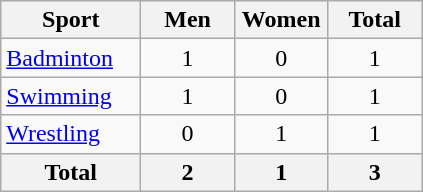<table class="wikitable sortable" style="text-align:center;">
<tr>
<th width=86>Sport</th>
<th width=55>Men</th>
<th width=55>Women</th>
<th width=55>Total</th>
</tr>
<tr>
<td align=left><a href='#'>Badminton</a></td>
<td>1</td>
<td>0</td>
<td>1</td>
</tr>
<tr>
<td align=left><a href='#'>Swimming</a></td>
<td>1</td>
<td>0</td>
<td>1</td>
</tr>
<tr>
<td align=left><a href='#'>Wrestling</a></td>
<td>0</td>
<td>1</td>
<td>1</td>
</tr>
<tr>
<th>Total</th>
<th>2</th>
<th>1</th>
<th>3</th>
</tr>
</table>
